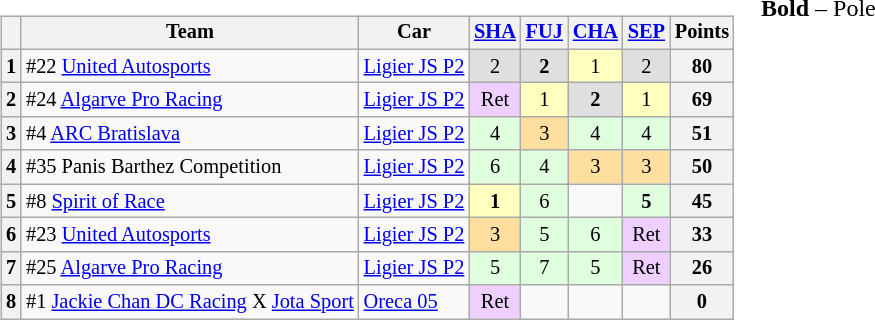<table>
<tr>
<td valign="top"><br><table class="wikitable" style="font-size: 85%; text-align:center;">
<tr>
<th></th>
<th>Team</th>
<th>Car</th>
<th><a href='#'>SHA</a><br></th>
<th><a href='#'>FUJ</a><br></th>
<th><a href='#'>CHA</a><br></th>
<th><a href='#'>SEP</a><br></th>
<th>Points</th>
</tr>
<tr>
<th>1</th>
<td align=left> #22 <a href='#'>United Autosports</a></td>
<td align=left><a href='#'>Ligier JS P2</a></td>
<td style="background:#dfdfdf;">2</td>
<td style="background:#dfdfdf;"><strong>2</strong></td>
<td style="background:#ffffbf;">1</td>
<td style="background:#dfdfdf;">2</td>
<th>80</th>
</tr>
<tr>
<th>2</th>
<td align=left> #24 <a href='#'>Algarve Pro Racing</a></td>
<td align=left><a href='#'>Ligier JS P2</a></td>
<td style="background:#efcfff;">Ret</td>
<td style="background:#ffffbf;">1</td>
<td style="background:#dfdfdf;"><strong>2</strong></td>
<td style="background:#ffffbf;">1</td>
<th>69</th>
</tr>
<tr>
<th>3</th>
<td align=left> #4 <a href='#'>ARC Bratislava</a></td>
<td align=left><a href='#'>Ligier JS P2</a></td>
<td style="background:#dfffdf;">4</td>
<td style="background:#ffdf9f;">3</td>
<td style="background:#dfffdf;">4</td>
<td style="background:#dfffdf;">4</td>
<th>51</th>
</tr>
<tr>
<th>4</th>
<td align="left"> #35 Panis Barthez Competition</td>
<td align="left"><a href='#'>Ligier JS P2</a></td>
<td style="background:#dfffdf;">6</td>
<td style="background:#dfffdf;">4</td>
<td style="background:#ffdf9f;">3</td>
<td style="background:#ffdf9f;">3</td>
<th>50</th>
</tr>
<tr>
<th>5</th>
<td align="left"> #8 <a href='#'>Spirit of Race</a></td>
<td align="left"><a href='#'>Ligier JS P2</a></td>
<td style="background:#ffffbf;"><strong>1</strong></td>
<td style="background:#dfffdf;">6</td>
<td></td>
<td style="background:#dfffdf;"><strong>5</strong></td>
<th>45</th>
</tr>
<tr>
<th>6</th>
<td align="left"> #23 <a href='#'>United Autosports</a></td>
<td align="left"><a href='#'>Ligier JS P2</a></td>
<td style="background:#ffdf9f;">3</td>
<td style="background:#dfffdf;">5</td>
<td style="background:#dfffdf;">6</td>
<td style="background:#efcfff;">Ret</td>
<th>33</th>
</tr>
<tr>
<th>7</th>
<td align="left"> #25 <a href='#'>Algarve Pro Racing</a></td>
<td align="left"><a href='#'>Ligier JS P2</a></td>
<td style="background:#dfffdf;">5</td>
<td style="background:#dfffdf;">7</td>
<td style="background:#dfffdf;">5</td>
<td style="background:#efcfff;">Ret</td>
<th>26</th>
</tr>
<tr>
<th>8</th>
<td align="left"> #1 <a href='#'>Jackie Chan DC Racing</a> X <a href='#'>Jota Sport</a></td>
<td align="left"><a href='#'>Oreca 05</a></td>
<td style="background:#efcfff;">Ret</td>
<td></td>
<td></td>
<td></td>
<th>0</th>
</tr>
</table>
</td>
<td valign="top"><br>
<span><strong>Bold</strong> – Pole<br></span></td>
</tr>
</table>
